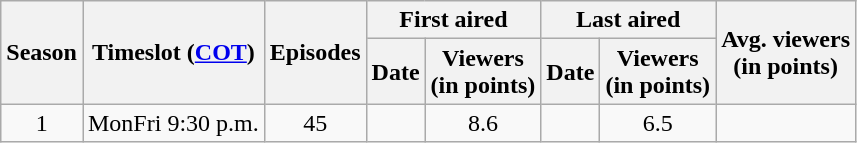<table class="wikitable" style="text-align: center">
<tr>
<th scope="col" rowspan="2">Season</th>
<th scope="col" rowspan="2">Timeslot (<a href='#'>COT</a>)</th>
<th scope="col" rowspan="2">Episodes</th>
<th scope="col" colspan="2">First aired</th>
<th scope="col" colspan="2">Last aired</th>
<th scope="col" rowspan="2">Avg. viewers<br>(in points)</th>
</tr>
<tr>
<th scope="col">Date</th>
<th scope="col">Viewers<br>(in points)</th>
<th scope="col">Date</th>
<th scope="col">Viewers<br>(in points)</th>
</tr>
<tr>
<td rowspan="1">1</td>
<td rowspan="2">MonFri 9:30 p.m.</td>
<td>45</td>
<td></td>
<td>8.6</td>
<td></td>
<td>6.5</td>
<td>  </td>
</tr>
</table>
